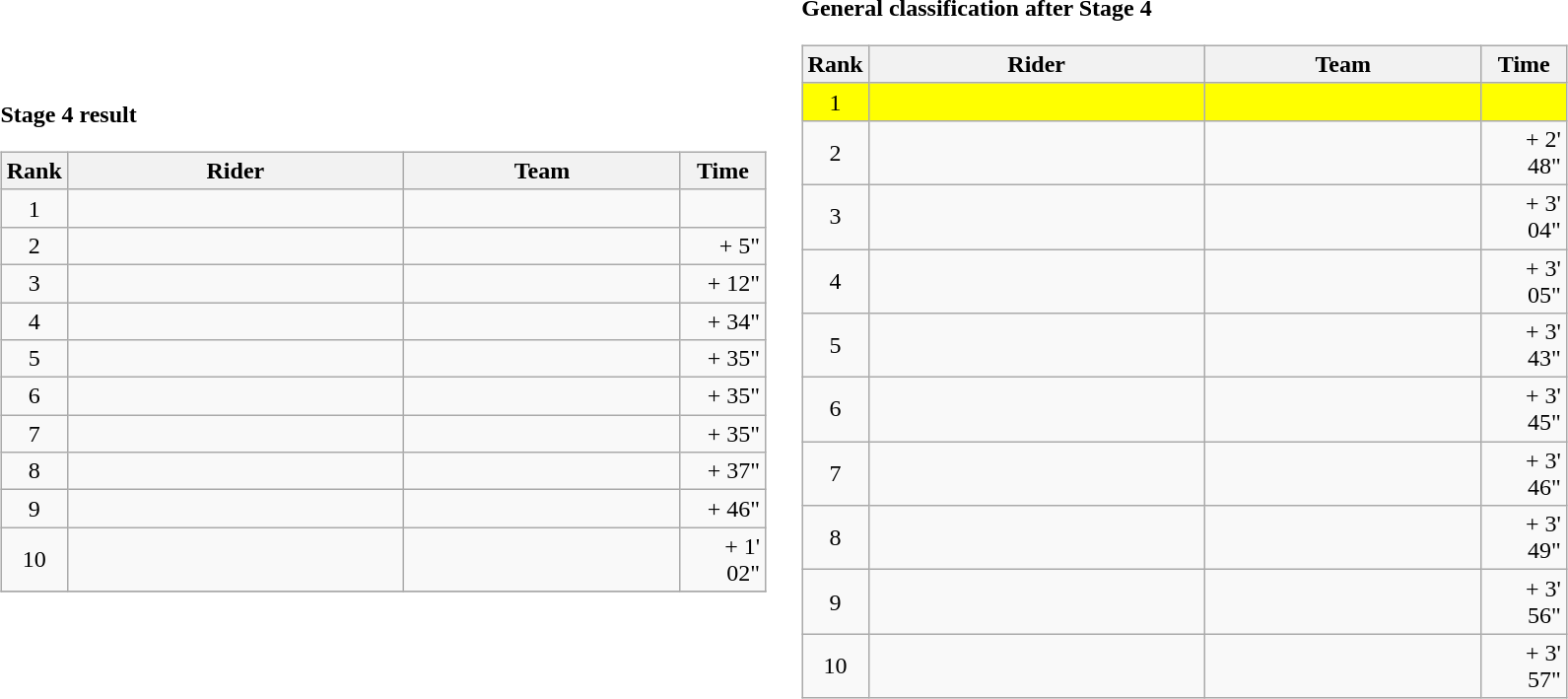<table>
<tr>
<td><strong>Stage 4 result</strong><br><table class="wikitable">
<tr>
<th width="8">Rank</th>
<th width="220">Rider</th>
<th width="180">Team</th>
<th width="50">Time</th>
</tr>
<tr>
<td style="text-align:center;">1</td>
<td></td>
<td></td>
<td align="right"></td>
</tr>
<tr>
<td style="text-align:center;">2</td>
<td></td>
<td></td>
<td align="right">+ 5"</td>
</tr>
<tr>
<td style="text-align:center;">3</td>
<td></td>
<td></td>
<td align="right">+ 12"</td>
</tr>
<tr>
<td style="text-align:center;">4</td>
<td><s></s></td>
<td></td>
<td align="right">+ 34"</td>
</tr>
<tr>
<td style="text-align:center;">5</td>
<td> </td>
<td></td>
<td align="right">+ 35"</td>
</tr>
<tr>
<td style="text-align:center;">6</td>
<td></td>
<td></td>
<td align="right">+ 35"</td>
</tr>
<tr>
<td style="text-align:center;">7</td>
<td></td>
<td></td>
<td align="right">+ 35"</td>
</tr>
<tr>
<td style="text-align:center;">8</td>
<td></td>
<td></td>
<td align="right">+ 37"</td>
</tr>
<tr>
<td style="text-align:center;">9</td>
<td></td>
<td></td>
<td align="right">+ 46"</td>
</tr>
<tr>
<td style="text-align:center;">10</td>
<td></td>
<td></td>
<td align="right">+ 1' 02"</td>
</tr>
<tr>
</tr>
</table>
</td>
<td></td>
<td><strong>General classification after Stage 4</strong><br><table class="wikitable">
<tr>
<th width="8">Rank</th>
<th width="220">Rider</th>
<th width="180">Team</th>
<th width="50">Time</th>
</tr>
<tr bgcolor=Yellow>
<td style="text-align:center;">1</td>
<td> </td>
<td></td>
<td align="right"></td>
</tr>
<tr>
<td style="text-align:center;">2</td>
<td> </td>
<td></td>
<td align="right">+ 2' 48"</td>
</tr>
<tr>
<td style="text-align:center;">3</td>
<td></td>
<td></td>
<td align="right">+ 3' 04"</td>
</tr>
<tr>
<td style="text-align:center;">4</td>
<td></td>
<td></td>
<td align="right">+ 3' 05"</td>
</tr>
<tr>
<td style="text-align:center;">5</td>
<td></td>
<td></td>
<td align="right">+ 3' 43"</td>
</tr>
<tr>
<td style="text-align:center;">6</td>
<td><s></s></td>
<td></td>
<td align="right">+ 3' 45"</td>
</tr>
<tr>
<td style="text-align:center;">7</td>
<td></td>
<td></td>
<td align="right">+ 3' 46"</td>
</tr>
<tr>
<td style="text-align:center;">8</td>
<td></td>
<td></td>
<td align="right">+ 3' 49"</td>
</tr>
<tr>
<td style="text-align:center;">9</td>
<td></td>
<td></td>
<td align="right">+ 3' 56"</td>
</tr>
<tr>
<td style="text-align:center;">10</td>
<td></td>
<td></td>
<td align="right">+ 3' 57"</td>
</tr>
</table>
</td>
</tr>
</table>
